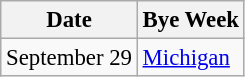<table class="wikitable" style="font-size:95%;">
<tr>
<th>Date</th>
<th>Bye Week</th>
</tr>
<tr>
<td>September 29</td>
<td><a href='#'>Michigan</a></td>
</tr>
</table>
